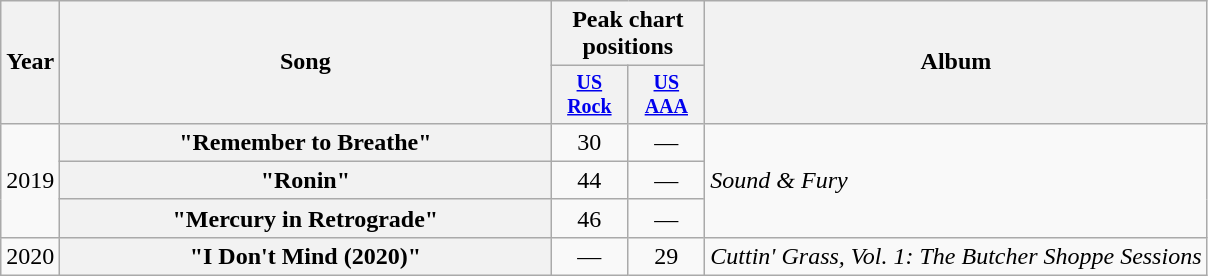<table class="wikitable plainrowheaders" style="text-align:center;">
<tr>
<th rowspan="2">Year</th>
<th rowspan="2" style="width:20em;">Song</th>
<th colspan="2">Peak chart positions</th>
<th rowspan="2">Album</th>
</tr>
<tr style="font-size:smaller;">
<th style="width:45px;"><a href='#'>US<br>Rock</a><br></th>
<th style="width:45px;"><a href='#'>US<br>AAA</a><br></th>
</tr>
<tr>
<td rowspan="3">2019</td>
<th scope="row">"Remember to Breathe"</th>
<td>30</td>
<td>—</td>
<td style="text-align:left;" rowspan="3"><em>Sound & Fury</em></td>
</tr>
<tr>
<th scope="row">"Ronin"</th>
<td>44</td>
<td>—</td>
</tr>
<tr>
<th scope="row">"Mercury in Retrograde"</th>
<td>46</td>
<td>—</td>
</tr>
<tr>
<td>2020</td>
<th scope="row">"I Don't Mind (2020)"</th>
<td>—</td>
<td>29</td>
<td><em>Cuttin' Grass, Vol. 1: The Butcher Shoppe Sessions</em></td>
</tr>
</table>
